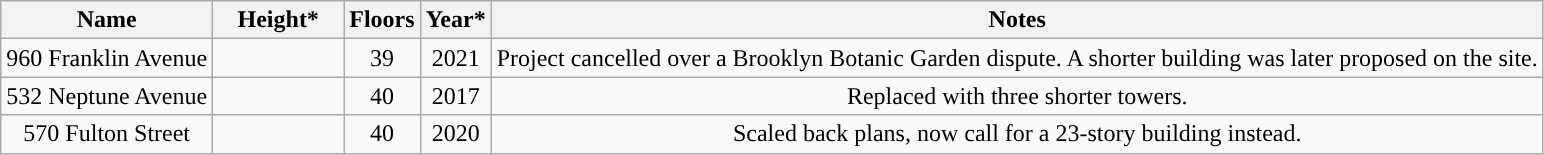<table class="wikitable sortable" style="text-align:center;">
<tr>
<th>Name</th>
<th style="width:80px;">Height*<br></th>
<th>Floors</th>
<th>Year*</th>
<th>Notes</th>
</tr>
<tr>
<td>960 Franklin Avenue</td>
<td></td>
<td align=center>39</td>
<td align=center>2021</td>
<td align=center>Project cancelled over a Brooklyn Botanic Garden dispute. A shorter building was later proposed on the site.</td>
</tr>
<tr>
<td>532 Neptune Avenue</td>
<td></td>
<td align=center>40</td>
<td align=center>2017</td>
<td align=center>Replaced with three shorter towers.</td>
</tr>
<tr>
<td>570 Fulton Street</td>
<td></td>
<td align=center>40</td>
<td align=center>2020</td>
<td align=center>Scaled back plans, now call for a 23-story building instead.</td>
</tr>
</table>
